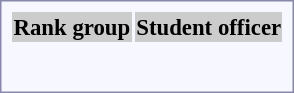<table style="border:1px solid #8888aa; background-color:#f7f8ff; padding:5px; font-size:95%; margin: 0px 12px 12px 0px; text-align:center;">
<tr bgcolor="#CCCCCC">
<th>Rank group</th>
<th colspan=4>Student officer</th>
</tr>
<tr>
<td rowspan=2><strong></strong></td>
<td></td>
<td></td>
<td></td>
<td></td>
</tr>
<tr>
<td><br></td>
<td><br></td>
<td><br></td>
<td><br></td>
</tr>
</table>
